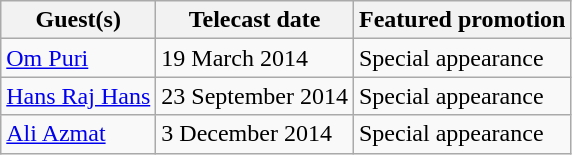<table class="wikitable">
<tr>
<th>Guest(s)</th>
<th>Telecast date</th>
<th>Featured promotion</th>
</tr>
<tr>
<td><a href='#'>Om Puri</a></td>
<td>19 March 2014</td>
<td>Special appearance</td>
</tr>
<tr>
<td><a href='#'>Hans Raj Hans</a></td>
<td>23 September 2014</td>
<td>Special appearance</td>
</tr>
<tr>
<td><a href='#'>Ali Azmat</a></td>
<td>3 December 2014</td>
<td>Special appearance</td>
</tr>
</table>
